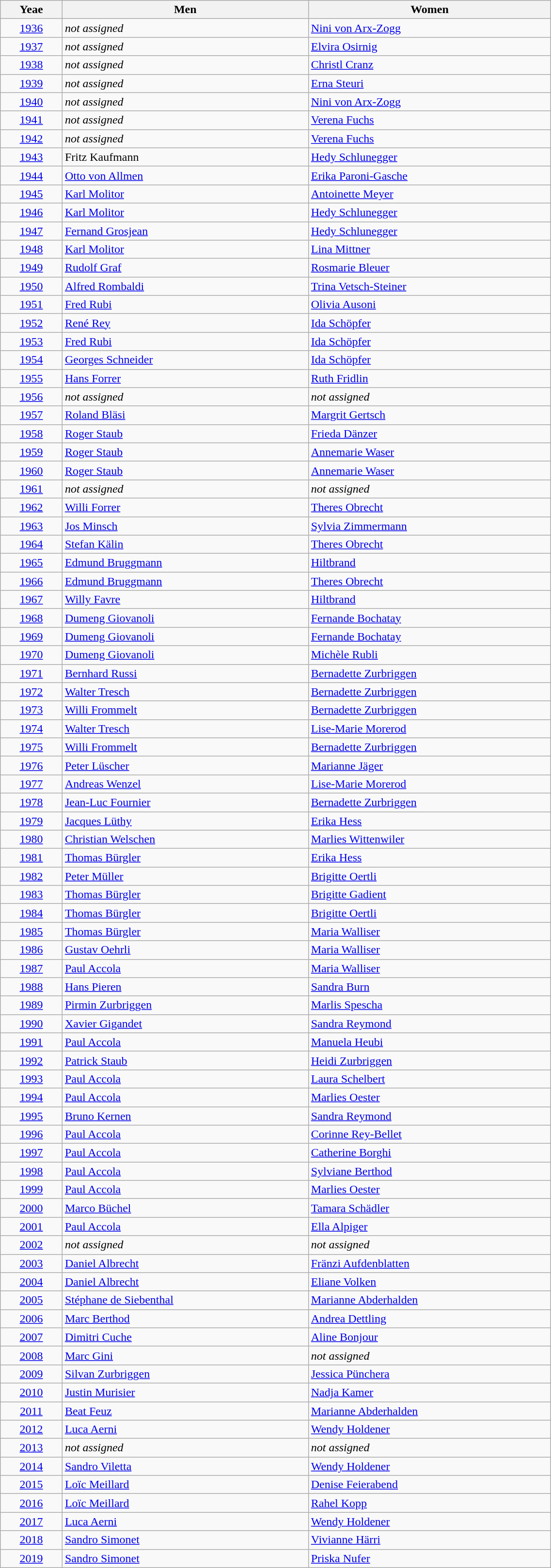<table class="wikitable sortable" width=60%>
<tr>
<th>Yeae</th>
<th>Men</th>
<th>Women</th>
</tr>
<tr>
<td align="center"><a href='#'>1936</a></td>
<td><em>not assigned</em></td>
<td><a href='#'>Nini von Arx-Zogg</a></td>
</tr>
<tr>
<td align="center"><a href='#'>1937</a></td>
<td><em>not assigned</em></td>
<td><a href='#'>Elvira Osirnig</a></td>
</tr>
<tr>
<td align="center"><a href='#'>1938</a></td>
<td><em>not assigned</em></td>
<td><a href='#'>Christl Cranz</a> </td>
</tr>
<tr>
<td align="center"><a href='#'>1939</a></td>
<td><em>not assigned</em></td>
<td><a href='#'>Erna Steuri</a></td>
</tr>
<tr>
<td align="center"><a href='#'>1940</a></td>
<td><em>not assigned</em></td>
<td><a href='#'>Nini von Arx-Zogg</a></td>
</tr>
<tr>
<td align="center"><a href='#'>1941</a></td>
<td><em>not assigned</em></td>
<td><a href='#'>Verena Fuchs</a></td>
</tr>
<tr>
<td align="center"><a href='#'>1942</a></td>
<td><em>not assigned</em></td>
<td><a href='#'>Verena Fuchs</a></td>
</tr>
<tr>
<td align="center"><a href='#'>1943</a></td>
<td>Fritz Kaufmann</td>
<td><a href='#'>Hedy Schlunegger</a></td>
</tr>
<tr>
<td align="center"><a href='#'>1944</a></td>
<td><a href='#'>Otto von Allmen</a></td>
<td><a href='#'>Erika Paroni-Gasche</a></td>
</tr>
<tr>
<td align="center"><a href='#'>1945</a></td>
<td><a href='#'>Karl Molitor</a></td>
<td><a href='#'>Antoinette Meyer</a></td>
</tr>
<tr>
<td align="center"><a href='#'>1946</a></td>
<td><a href='#'>Karl Molitor</a></td>
<td><a href='#'>Hedy Schlunegger</a></td>
</tr>
<tr>
<td align="center"><a href='#'>1947</a></td>
<td><a href='#'>Fernand Grosjean</a></td>
<td><a href='#'>Hedy Schlunegger</a></td>
</tr>
<tr>
<td align="center"><a href='#'>1948</a></td>
<td><a href='#'>Karl Molitor</a></td>
<td><a href='#'>Lina Mittner</a></td>
</tr>
<tr>
<td align="center"><a href='#'>1949</a></td>
<td><a href='#'>Rudolf Graf</a></td>
<td><a href='#'>Rosmarie Bleuer</a></td>
</tr>
<tr>
<td align="center"><a href='#'>1950</a></td>
<td><a href='#'>Alfred Rombaldi</a></td>
<td><a href='#'>Trina Vetsch-Steiner</a></td>
</tr>
<tr>
<td align="center"><a href='#'>1951</a></td>
<td><a href='#'>Fred Rubi</a></td>
<td><a href='#'>Olivia Ausoni</a></td>
</tr>
<tr>
<td align="center"><a href='#'>1952</a></td>
<td><a href='#'>René Rey</a></td>
<td><a href='#'>Ida Schöpfer</a></td>
</tr>
<tr>
<td align="center"><a href='#'>1953</a></td>
<td><a href='#'>Fred Rubi</a></td>
<td><a href='#'>Ida Schöpfer</a></td>
</tr>
<tr>
<td align="center"><a href='#'>1954</a></td>
<td><a href='#'>Georges Schneider</a></td>
<td><a href='#'>Ida Schöpfer</a></td>
</tr>
<tr>
<td align="center"><a href='#'>1955</a></td>
<td><a href='#'>Hans Forrer</a></td>
<td><a href='#'>Ruth Fridlin</a></td>
</tr>
<tr>
<td align="center"><a href='#'>1956</a></td>
<td><em>not assigned</em></td>
<td><em>not assigned</em></td>
</tr>
<tr>
<td align="center"><a href='#'>1957</a></td>
<td><a href='#'>Roland Bläsi</a></td>
<td><a href='#'>Margrit Gertsch</a></td>
</tr>
<tr>
<td align="center"><a href='#'>1958</a></td>
<td><a href='#'>Roger Staub</a></td>
<td><a href='#'>Frieda Dänzer</a></td>
</tr>
<tr>
<td align="center"><a href='#'>1959</a></td>
<td><a href='#'>Roger Staub</a></td>
<td><a href='#'>Annemarie Waser</a></td>
</tr>
<tr>
<td align="center"><a href='#'>1960</a></td>
<td><a href='#'>Roger Staub</a></td>
<td><a href='#'>Annemarie Waser</a></td>
</tr>
<tr>
<td align="center"><a href='#'>1961</a></td>
<td><em>not assigned</em></td>
<td><em>not assigned</em></td>
</tr>
<tr>
<td align="center"><a href='#'>1962</a></td>
<td><a href='#'>Willi Forrer</a></td>
<td><a href='#'>Theres Obrecht</a></td>
</tr>
<tr>
<td align="center"><a href='#'>1963</a></td>
<td><a href='#'>Jos Minsch</a></td>
<td><a href='#'>Sylvia Zimmermann</a></td>
</tr>
<tr>
<td align="center"><a href='#'>1964</a></td>
<td><a href='#'>Stefan Kälin</a></td>
<td><a href='#'>Theres Obrecht</a></td>
</tr>
<tr>
<td align="center"><a href='#'>1965</a></td>
<td><a href='#'>Edmund Bruggmann</a></td>
<td><a href='#'>Hiltbrand</a></td>
</tr>
<tr>
<td align="center"><a href='#'>1966</a></td>
<td><a href='#'>Edmund Bruggmann</a></td>
<td><a href='#'>Theres Obrecht</a></td>
</tr>
<tr>
<td align="center"><a href='#'>1967</a></td>
<td><a href='#'>Willy Favre</a></td>
<td><a href='#'>Hiltbrand</a></td>
</tr>
<tr>
<td align="center"><a href='#'>1968</a></td>
<td><a href='#'>Dumeng Giovanoli</a></td>
<td><a href='#'>Fernande Bochatay</a></td>
</tr>
<tr>
<td align="center"><a href='#'>1969</a></td>
<td><a href='#'>Dumeng Giovanoli</a></td>
<td><a href='#'>Fernande Bochatay</a></td>
</tr>
<tr>
<td align="center"><a href='#'>1970</a></td>
<td><a href='#'>Dumeng Giovanoli</a></td>
<td><a href='#'>Michèle Rubli</a></td>
</tr>
<tr>
<td align="center"><a href='#'>1971</a></td>
<td><a href='#'>Bernhard Russi</a></td>
<td><a href='#'>Bernadette Zurbriggen</a></td>
</tr>
<tr>
<td align="center"><a href='#'>1972</a></td>
<td><a href='#'>Walter Tresch</a></td>
<td><a href='#'>Bernadette Zurbriggen</a></td>
</tr>
<tr>
<td align="center"><a href='#'>1973</a></td>
<td><a href='#'>Willi Frommelt</a> </td>
<td><a href='#'>Bernadette Zurbriggen</a></td>
</tr>
<tr>
<td align="center"><a href='#'>1974</a></td>
<td><a href='#'>Walter Tresch</a></td>
<td><a href='#'>Lise-Marie Morerod</a></td>
</tr>
<tr>
<td align="center"><a href='#'>1975</a></td>
<td><a href='#'>Willi Frommelt</a> </td>
<td><a href='#'>Bernadette Zurbriggen</a></td>
</tr>
<tr>
<td align="center"><a href='#'>1976</a></td>
<td><a href='#'>Peter Lüscher</a></td>
<td><a href='#'>Marianne Jäger</a></td>
</tr>
<tr>
<td align="center"><a href='#'>1977</a></td>
<td><a href='#'>Andreas Wenzel</a> </td>
<td><a href='#'>Lise-Marie Morerod</a></td>
</tr>
<tr>
<td align="center"><a href='#'>1978</a></td>
<td><a href='#'>Jean-Luc Fournier</a></td>
<td><a href='#'>Bernadette Zurbriggen</a></td>
</tr>
<tr>
<td align="center"><a href='#'>1979</a></td>
<td><a href='#'>Jacques Lüthy</a></td>
<td><a href='#'>Erika Hess</a></td>
</tr>
<tr>
<td align="center"><a href='#'>1980</a></td>
<td><a href='#'>Christian Welschen</a></td>
<td><a href='#'>Marlies Wittenwiler</a></td>
</tr>
<tr>
<td align="center"><a href='#'>1981</a></td>
<td><a href='#'>Thomas Bürgler</a></td>
<td><a href='#'>Erika Hess</a></td>
</tr>
<tr>
<td align="center"><a href='#'>1982</a></td>
<td><a href='#'>Peter Müller</a></td>
<td><a href='#'>Brigitte Oertli</a></td>
</tr>
<tr>
<td align="center"><a href='#'>1983</a></td>
<td><a href='#'>Thomas Bürgler</a></td>
<td><a href='#'>Brigitte Gadient</a></td>
</tr>
<tr>
<td align="center"><a href='#'>1984</a></td>
<td><a href='#'>Thomas Bürgler</a></td>
<td><a href='#'>Brigitte Oertli</a></td>
</tr>
<tr>
<td align="center"><a href='#'>1985</a></td>
<td><a href='#'>Thomas Bürgler</a></td>
<td><a href='#'>Maria Walliser</a></td>
</tr>
<tr>
<td align="center"><a href='#'>1986</a></td>
<td><a href='#'>Gustav Oehrli</a></td>
<td><a href='#'>Maria Walliser</a></td>
</tr>
<tr>
<td align="center"><a href='#'>1987</a></td>
<td><a href='#'>Paul Accola</a></td>
<td><a href='#'>Maria Walliser</a></td>
</tr>
<tr>
<td align="center"><a href='#'>1988</a></td>
<td><a href='#'>Hans Pieren</a></td>
<td><a href='#'>Sandra Burn</a></td>
</tr>
<tr>
<td align="center"><a href='#'>1989</a></td>
<td><a href='#'>Pirmin Zurbriggen</a></td>
<td><a href='#'>Marlis Spescha</a></td>
</tr>
<tr>
<td align="center"><a href='#'>1990</a></td>
<td><a href='#'>Xavier Gigandet</a></td>
<td><a href='#'>Sandra Reymond</a></td>
</tr>
<tr>
<td align="center"><a href='#'>1991</a></td>
<td><a href='#'>Paul Accola</a></td>
<td><a href='#'>Manuela Heubi</a></td>
</tr>
<tr>
<td align="center"><a href='#'>1992</a></td>
<td><a href='#'>Patrick Staub</a></td>
<td><a href='#'>Heidi Zurbriggen</a></td>
</tr>
<tr>
<td align="center"><a href='#'>1993</a></td>
<td><a href='#'>Paul Accola</a></td>
<td><a href='#'>Laura Schelbert</a></td>
</tr>
<tr>
<td align="center"><a href='#'>1994</a></td>
<td><a href='#'>Paul Accola</a></td>
<td><a href='#'>Marlies Oester</a></td>
</tr>
<tr>
<td align="center"><a href='#'>1995</a></td>
<td><a href='#'>Bruno Kernen</a></td>
<td><a href='#'>Sandra Reymond</a></td>
</tr>
<tr>
<td align="center"><a href='#'>1996</a></td>
<td><a href='#'>Paul Accola</a></td>
<td><a href='#'>Corinne Rey-Bellet</a></td>
</tr>
<tr>
<td align="center"><a href='#'>1997</a></td>
<td><a href='#'>Paul Accola</a></td>
<td><a href='#'>Catherine Borghi</a></td>
</tr>
<tr>
<td align="center"><a href='#'>1998</a></td>
<td><a href='#'>Paul Accola</a></td>
<td><a href='#'>Sylviane Berthod</a></td>
</tr>
<tr>
<td align="center"><a href='#'>1999</a></td>
<td><a href='#'>Paul Accola</a></td>
<td><a href='#'>Marlies Oester</a></td>
</tr>
<tr>
<td align="center"><a href='#'>2000</a></td>
<td><a href='#'>Marco Büchel</a> </td>
<td><a href='#'>Tamara Schädler</a> </td>
</tr>
<tr>
<td align="center"><a href='#'>2001</a></td>
<td><a href='#'>Paul Accola</a></td>
<td><a href='#'>Ella Alpiger</a></td>
</tr>
<tr>
<td align="center"><a href='#'>2002</a></td>
<td><em>not assigned</em></td>
<td><em>not assigned</em></td>
</tr>
<tr>
<td align="center"><a href='#'>2003</a></td>
<td><a href='#'>Daniel Albrecht</a></td>
<td><a href='#'>Fränzi Aufdenblatten</a></td>
</tr>
<tr>
<td align="center"><a href='#'>2004</a></td>
<td><a href='#'>Daniel Albrecht</a></td>
<td><a href='#'>Eliane Volken</a></td>
</tr>
<tr>
<td align="center"><a href='#'>2005</a></td>
<td><a href='#'>Stéphane de Siebenthal</a></td>
<td><a href='#'>Marianne Abderhalden</a></td>
</tr>
<tr>
<td align="center"><a href='#'>2006</a></td>
<td><a href='#'>Marc Berthod</a></td>
<td><a href='#'>Andrea Dettling</a></td>
</tr>
<tr>
<td align="center"><a href='#'>2007</a></td>
<td><a href='#'>Dimitri Cuche</a></td>
<td><a href='#'>Aline Bonjour</a></td>
</tr>
<tr>
<td align="center"><a href='#'>2008</a></td>
<td><a href='#'>Marc Gini</a></td>
<td><em>not assigned</em></td>
</tr>
<tr>
<td align="center"><a href='#'>2009</a></td>
<td><a href='#'>Silvan Zurbriggen</a></td>
<td><a href='#'>Jessica Pünchera</a></td>
</tr>
<tr>
<td align="center"><a href='#'>2010</a></td>
<td><a href='#'>Justin Murisier</a></td>
<td><a href='#'>Nadja Kamer</a></td>
</tr>
<tr>
<td align="center"><a href='#'>2011</a></td>
<td><a href='#'>Beat Feuz</a></td>
<td><a href='#'>Marianne Abderhalden</a></td>
</tr>
<tr>
<td align="center"><a href='#'>2012</a></td>
<td><a href='#'>Luca Aerni</a></td>
<td><a href='#'>Wendy Holdener</a></td>
</tr>
<tr>
<td align="center"><a href='#'>2013</a></td>
<td><em>not assigned</em></td>
<td><em>not assigned</em></td>
</tr>
<tr>
<td align="center"><a href='#'>2014</a></td>
<td><a href='#'>Sandro Viletta</a></td>
<td><a href='#'>Wendy Holdener</a></td>
</tr>
<tr>
<td align="center"><a href='#'>2015</a></td>
<td><a href='#'>Loïc Meillard</a></td>
<td><a href='#'>Denise Feierabend</a></td>
</tr>
<tr>
<td align="center"><a href='#'>2016</a></td>
<td><a href='#'>Loïc Meillard</a></td>
<td><a href='#'>Rahel Kopp</a></td>
</tr>
<tr>
<td align="center"><a href='#'>2017</a></td>
<td><a href='#'>Luca Aerni</a></td>
<td><a href='#'>Wendy Holdener</a></td>
</tr>
<tr>
<td align="center"><a href='#'>2018</a></td>
<td><a href='#'>Sandro Simonet</a></td>
<td><a href='#'>Vivianne Härri</a></td>
</tr>
<tr>
<td align="center"><a href='#'>2019</a></td>
<td><a href='#'>Sandro Simonet</a></td>
<td><a href='#'>Priska Nufer</a></td>
</tr>
</table>
